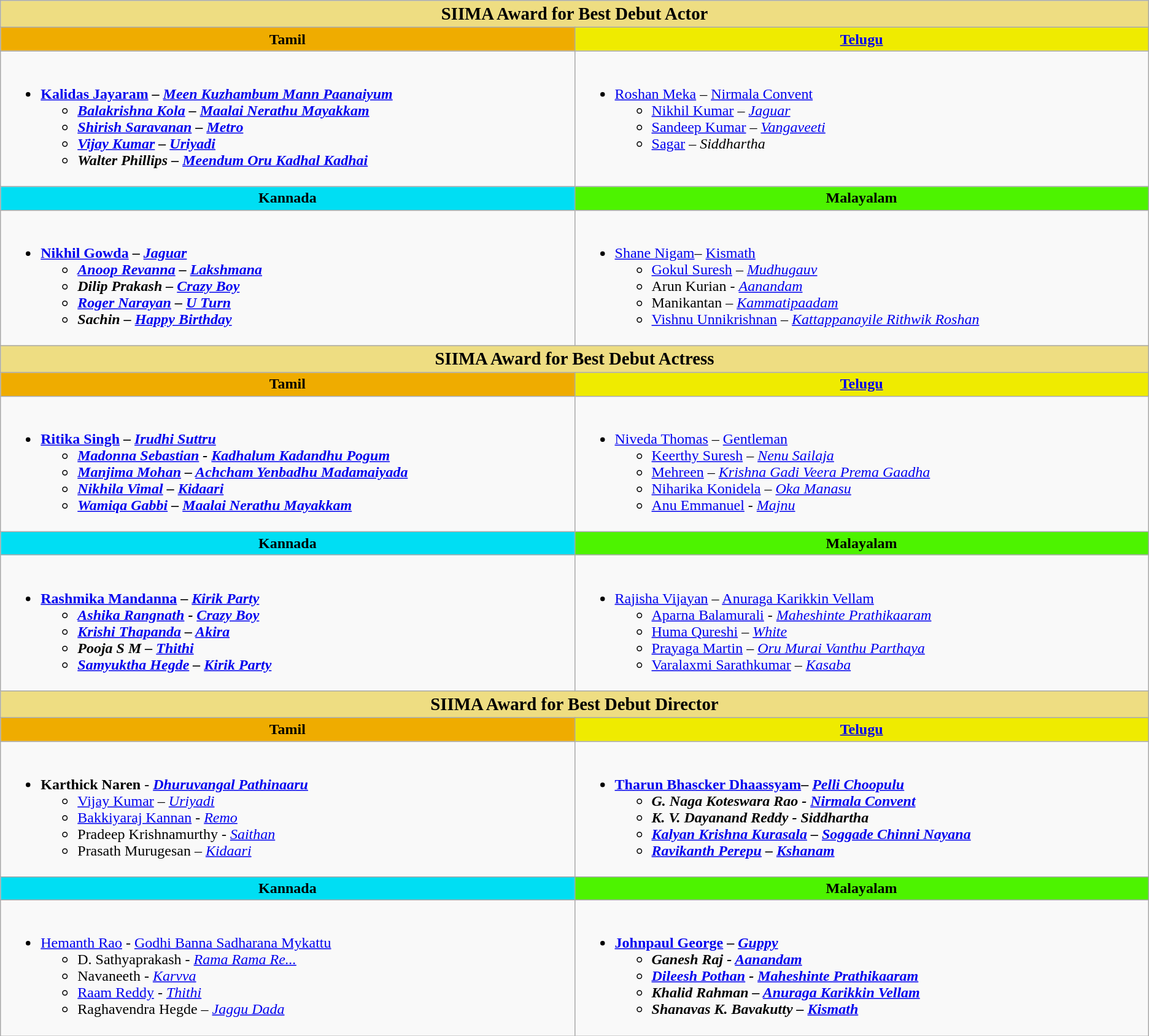<table class="wikitable" |>
<tr>
<th colspan="2" ! style="background:#eedd82; width:3000px; text-align:center;"><big><strong>SIIMA Award for Best Debut Actor</strong></big></th>
</tr>
<tr>
<th ! style="background:#efac00; width:50%; text-align:center;">Tamil</th>
<th ! style="background:#efeb00; width:50%; text-align:center;"><a href='#'>Telugu</a></th>
</tr>
<tr>
<td valign="top"><br><ul><li><strong><a href='#'>Kalidas Jayaram</a> – <em><a href='#'>Meen Kuzhambum Mann Paanaiyum</a><strong><em><ul><li><a href='#'>Balakrishna Kola</a> – </em><a href='#'>Maalai Nerathu Mayakkam</a><em></li><li><a href='#'>Shirish Saravanan</a> – </em><a href='#'>Metro</a><em></li><li><a href='#'>Vijay Kumar</a> – </em><a href='#'>Uriyadi</a><em></li><li>Walter Phillips – </em><a href='#'>Meendum Oru Kadhal Kadhai</a><em></li></ul></li></ul></td>
<td valign="top"><br><ul><li></strong><a href='#'>Roshan Meka</a> – </em><a href='#'>Nirmala Convent</a></em></strong><ul><li><a href='#'>Nikhil Kumar</a> – <em><a href='#'>Jaguar</a></em></li><li><a href='#'>Sandeep Kumar</a> – <em><a href='#'>Vangaveeti</a></em></li><li><a href='#'>Sagar</a> – <em>Siddhartha</em></li></ul></li></ul></td>
</tr>
<tr>
<th ! style="background:#00def3; text-align:center;">Kannada</th>
<th ! style="background:#4df300; text-align:center;">Malayalam</th>
</tr>
<tr>
<td><br><ul><li><strong><a href='#'>Nikhil Gowda</a> – <em><a href='#'>Jaguar</a><strong><em><ul><li><a href='#'>Anoop Revanna</a> – </em><a href='#'>Lakshmana</a><em></li><li>Dilip Prakash – </em><a href='#'>Crazy Boy</a><em></li><li><a href='#'>Roger Narayan</a> – </em><a href='#'>U Turn</a><em></li><li>Sachin – </em><a href='#'>Happy Birthday</a><em></li></ul></li></ul></td>
<td><br><ul><li></strong><a href='#'>Shane Nigam</a>– </em><a href='#'>Kismath</a></em></strong><ul><li><a href='#'>Gokul Suresh</a> – <em><a href='#'>Mudhugauv</a></em></li><li>Arun Kurian - <em><a href='#'>Aanandam</a></em></li><li>Manikantan  – <em><a href='#'>Kammatipaadam</a></em></li><li><a href='#'>Vishnu Unnikrishnan</a>  – <em><a href='#'>Kattappanayile Rithwik Roshan</a></em></li></ul></li></ul></td>
</tr>
<tr>
<th colspan="2" ! style="background:#eedd82; text-align:center;"><big><strong>SIIMA Award for Best Debut Actress</strong></big></th>
</tr>
<tr>
<th ! style="background:#efac00; text-align:center;">Tamil</th>
<th ! style="background:#efeb00; text-align:center;"><a href='#'>Telugu</a></th>
</tr>
<tr>
<td valign="top"><br><ul><li><strong><a href='#'>Ritika Singh</a> – <em><a href='#'>Irudhi Suttru</a><strong><em><ul><li><a href='#'>Madonna Sebastian</a> - </em><a href='#'>Kadhalum Kadandhu Pogum</a><em></li><li><a href='#'>Manjima Mohan</a> – </em><a href='#'>Achcham Yenbadhu Madamaiyada</a><em></li><li><a href='#'>Nikhila Vimal</a> – </em><a href='#'>Kidaari</a><em></li><li><a href='#'>Wamiqa Gabbi</a> – </em><a href='#'>Maalai Nerathu Mayakkam</a><em></li></ul></li></ul></td>
<td valign="top"><br><ul><li></strong><a href='#'>Niveda Thomas</a> – </em><a href='#'>Gentleman</a></em></strong><ul><li><a href='#'>Keerthy Suresh</a> – <em><a href='#'>Nenu Sailaja</a></em></li><li><a href='#'>Mehreen</a> – <em><a href='#'>Krishna Gadi Veera Prema Gaadha</a></em></li><li><a href='#'>Niharika Konidela</a> – <em><a href='#'>Oka Manasu</a></em></li><li><a href='#'>Anu Emmanuel</a> - <em><a href='#'>Majnu</a></em></li></ul></li></ul></td>
</tr>
<tr>
<th ! style="background:#00def3; text-align:center;">Kannada</th>
<th ! style="background:#4df300; text-align:center;">Malayalam</th>
</tr>
<tr>
<td><br><ul><li><strong><a href='#'>Rashmika Mandanna</a> – <em><a href='#'>Kirik Party</a><strong><em><ul><li><a href='#'>Ashika Rangnath</a> - </em><a href='#'>Crazy Boy</a><em></li><li><a href='#'>Krishi Thapanda</a> – </em><a href='#'>Akira</a><em></li><li>Pooja S M – </em><a href='#'>Thithi</a><em></li><li><a href='#'>Samyuktha Hegde</a> – </em><a href='#'>Kirik Party</a><em></li></ul></li></ul></td>
<td><br><ul><li></strong><a href='#'>Rajisha Vijayan</a> – </em><a href='#'>Anuraga Karikkin Vellam</a></em></strong><ul><li><a href='#'>Aparna Balamurali</a> - <em><a href='#'>Maheshinte Prathikaaram</a></em></li><li><a href='#'>Huma Qureshi</a>  – <em><a href='#'>White</a></em></li><li><a href='#'>Prayaga Martin</a> – <em><a href='#'>Oru Murai Vanthu Parthaya</a></em></li><li><a href='#'>Varalaxmi Sarathkumar</a> – <em><a href='#'>Kasaba</a></em></li></ul></li></ul></td>
</tr>
<tr>
<th colspan="2" ! style="background:#eedd82; text-align:center;"><big><strong>SIIMA Award for Best Debut Director</strong></big></th>
</tr>
<tr>
<th ! style="background:#efac00; text-align:center;">Tamil</th>
<th ! style="background:#efeb00; text-align:center;"><a href='#'>Telugu</a></th>
</tr>
<tr>
<td valign="top"><br><ul><li><strong>Karthick Naren</strong> - <strong><em><a href='#'>Dhuruvangal Pathinaaru</a></em></strong><ul><li><a href='#'>Vijay Kumar</a> – <em><a href='#'>Uriyadi</a></em></li><li><a href='#'>Bakkiyaraj Kannan</a> - <em><a href='#'>Remo</a></em></li><li>Pradeep Krishnamurthy - <em><a href='#'>Saithan</a></em></li><li>Prasath Murugesan – <em><a href='#'>Kidaari</a></em></li></ul></li></ul></td>
<td valign="top"><br><ul><li><strong><a href='#'>Tharun Bhascker Dhaassyam</a>– <em><a href='#'>Pelli Choopulu</a><strong><em><ul><li>G. Naga Koteswara Rao - </em><a href='#'>Nirmala Convent</a><em></li><li>K. V. Dayanand Reddy - </em>Siddhartha<em></li><li><a href='#'>Kalyan Krishna Kurasala</a> – </em><a href='#'>Soggade Chinni Nayana</a><em></li><li><a href='#'>Ravikanth Perepu</a> – </em><a href='#'>Kshanam</a><em></li></ul></li></ul></td>
</tr>
<tr>
<th ! style="background:#00def3; text-align:center;">Kannada</th>
<th ! style="background:#4df300; text-align:center;">Malayalam</th>
</tr>
<tr>
<td><br><ul><li></strong><a href='#'>Hemanth Rao</a> - </em><a href='#'>Godhi Banna Sadharana Mykattu</a></em></strong><ul><li>D. Sathyaprakash - <em><a href='#'>Rama Rama Re...</a></em></li><li>Navaneeth - <em><a href='#'>Karvva</a></em></li><li><a href='#'>Raam Reddy</a> - <em><a href='#'>Thithi</a></em></li><li>Raghavendra Hegde  – <em><a href='#'>Jaggu Dada</a></em></li></ul></li></ul></td>
<td><br><ul><li><strong><a href='#'>Johnpaul George</a> – <em><a href='#'>Guppy</a><strong><em><ul><li>Ganesh Raj - </em><a href='#'>Aanandam</a><em></li><li><a href='#'>Dileesh Pothan</a> - </em><a href='#'>Maheshinte Prathikaaram</a><em></li><li>Khalid Rahman – </em><a href='#'>Anuraga Karikkin Vellam</a><em></li><li>Shanavas K. Bavakutty – </em><a href='#'>Kismath</a><em></li></ul></li></ul></td>
</tr>
</table>
